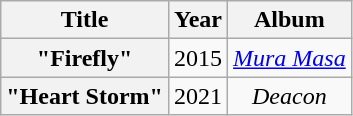<table class="wikitable plainrowheaders" style="text-align:center;">
<tr>
<th scope="col">Title</th>
<th scope="col">Year</th>
<th scope="col">Album</th>
</tr>
<tr>
<th scope="row">"Firefly"<br></th>
<td>2015</td>
<td><em><a href='#'>Mura Masa</a></em></td>
</tr>
<tr>
<th scope="row">"Heart Storm"<br></th>
<td>2021</td>
<td><em>Deacon</em></td>
</tr>
</table>
